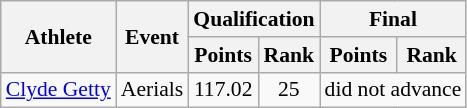<table class="wikitable" style="font-size:90%">
<tr>
<th rowspan="2">Athlete</th>
<th rowspan="2">Event</th>
<th colspan="2">Qualification</th>
<th colspan="2">Final</th>
</tr>
<tr>
<th>Points</th>
<th>Rank</th>
<th>Points</th>
<th>Rank</th>
</tr>
<tr>
<td><a href='#'>Clyde Getty</a></td>
<td rowspan="4">Aerials</td>
<td align="center">117.02</td>
<td align="center">25</td>
<td colspan="2">did not advance</td>
</tr>
</table>
